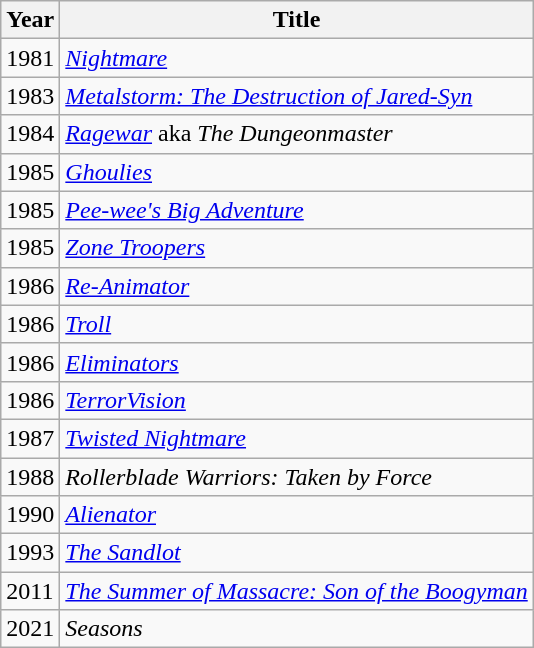<table class="wikitable">
<tr>
<th>Year</th>
<th>Title</th>
</tr>
<tr>
<td>1981</td>
<td><em><a href='#'>Nightmare</a></em></td>
</tr>
<tr>
<td>1983</td>
<td><em><a href='#'>Metalstorm: The Destruction of Jared-Syn</a></em></td>
</tr>
<tr>
<td>1984</td>
<td><em><a href='#'>Ragewar</a></em> aka <em>The Dungeonmaster</em></td>
</tr>
<tr>
<td>1985</td>
<td><em><a href='#'>Ghoulies</a></em></td>
</tr>
<tr>
<td>1985</td>
<td><em><a href='#'>Pee-wee's Big Adventure</a></em></td>
</tr>
<tr>
<td>1985</td>
<td><em><a href='#'>Zone Troopers</a></em></td>
</tr>
<tr>
<td>1986</td>
<td><em><a href='#'>Re-Animator</a></em></td>
</tr>
<tr>
<td>1986</td>
<td><em><a href='#'>Troll</a></em></td>
</tr>
<tr>
<td>1986</td>
<td><em><a href='#'>Eliminators</a></em></td>
</tr>
<tr>
<td>1986</td>
<td><em><a href='#'>TerrorVision</a></em></td>
</tr>
<tr>
<td>1987</td>
<td><em><a href='#'>Twisted Nightmare</a></em></td>
</tr>
<tr>
<td>1988</td>
<td><em>Rollerblade Warriors: Taken by Force</em></td>
</tr>
<tr>
<td>1990</td>
<td><em><a href='#'>Alienator</a> </em></td>
</tr>
<tr>
<td>1993</td>
<td><em><a href='#'>The Sandlot</a></em></td>
</tr>
<tr>
<td>2011</td>
<td><em><a href='#'>The Summer of Massacre: Son of the Boogyman</a></em></td>
</tr>
<tr>
<td>2021</td>
<td><em>Seasons</em></td>
</tr>
</table>
